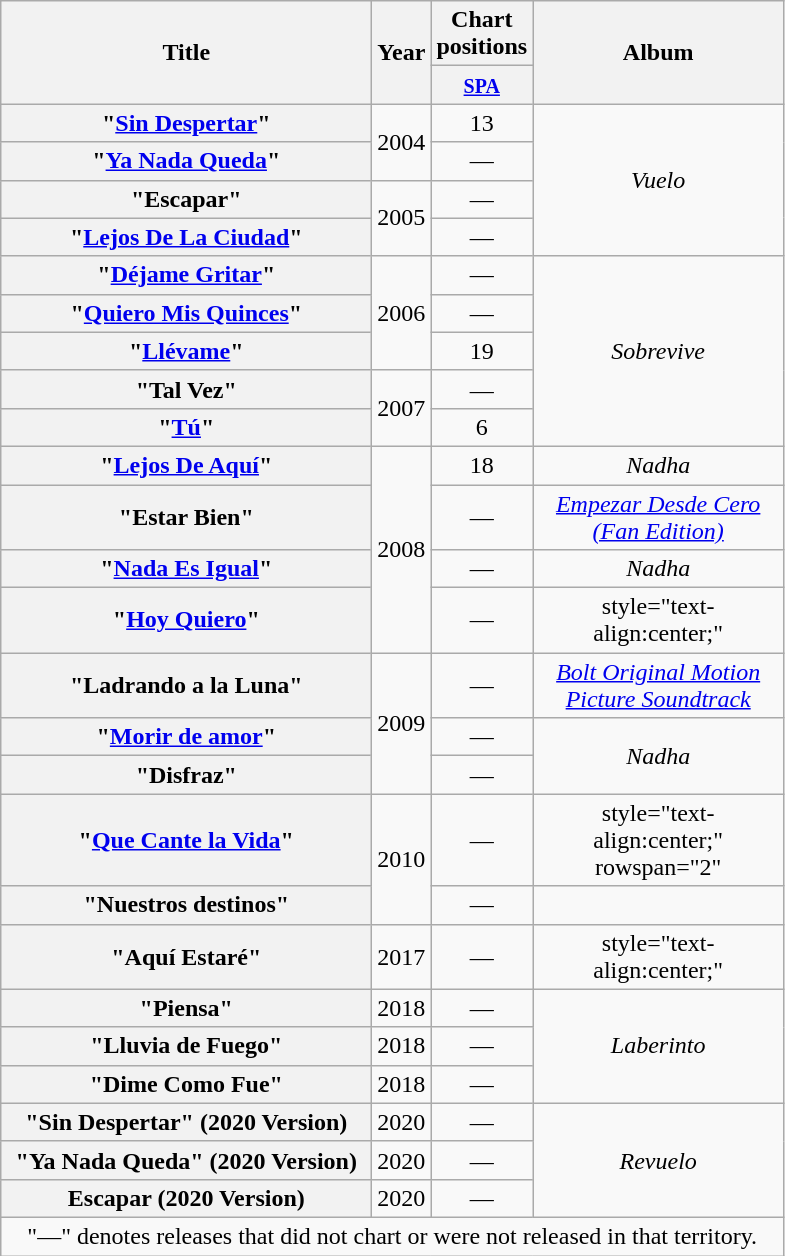<table class="wikitable plainrowheaders" style="text-align:center;">
<tr>
<th rowspan="2" scope="col" style="width:15em;">Title</th>
<th rowspan="2" scope="col" style="width:2em;">Year</th>
<th>Chart positions</th>
<th rowspan="2" scope="col" style="width:10em;">Album</th>
</tr>
<tr>
<th style="width:30px;"><small><a href='#'>SPA</a></small></th>
</tr>
<tr>
<th scope="row">"<a href='#'>Sin Despertar</a>"</th>
<td style="text-align:center;" rowspan="2">2004</td>
<td style="text-align:center;">13</td>
<td style="text-align:center;" rowspan="4"><em>Vuelo</em></td>
</tr>
<tr>
<th scope="row">"<a href='#'>Ya Nada Queda</a>"</th>
<td style="text-align:center;">—</td>
</tr>
<tr>
<th scope="row">"Escapar"</th>
<td style="text-align:center;" rowspan="2">2005</td>
<td style="text-align:center;">—</td>
</tr>
<tr>
<th scope="row">"<a href='#'>Lejos De La Ciudad</a>"</th>
<td style="text-align:center;">—</td>
</tr>
<tr>
<th scope="row">"<a href='#'>Déjame Gritar</a>"</th>
<td style="text-align:center;" rowspan="3">2006</td>
<td style="text-align:center;">—</td>
<td style="text-align:center;" rowspan="5"><em>Sobrevive</em></td>
</tr>
<tr>
<th scope="row">"<a href='#'>Quiero Mis Quinces</a>"</th>
<td style="text-align:center;">—</td>
</tr>
<tr>
<th scope="row">"<a href='#'>Llévame</a>"</th>
<td style="text-align:center;">19</td>
</tr>
<tr>
<th scope="row">"Tal Vez"</th>
<td style="text-align:center;" rowspan="2">2007</td>
<td style="text-align:center;">—</td>
</tr>
<tr>
<th scope="row">"<a href='#'>Tú</a>"</th>
<td style="text-align:center;">6</td>
</tr>
<tr>
<th scope="row">"<a href='#'>Lejos De Aquí</a>"</th>
<td style="text-align:center;" rowspan="4">2008</td>
<td style="text-align:center;">18</td>
<td style="text-align:center;"><em>Nadha</em></td>
</tr>
<tr>
<th scope="row">"Estar Bien"<br></th>
<td style="text-align:center;">—</td>
<td style="text-align:center;"><em><a href='#'>Empezar Desde Cero (Fan Edition)</a></em></td>
</tr>
<tr>
<th scope="row">"<a href='#'>Nada Es Igual</a>"</th>
<td style="text-align:center;">—</td>
<td style="text-align:center;"><em>Nadha</em></td>
</tr>
<tr>
<th scope="row">"<a href='#'>Hoy Quiero</a>" </th>
<td style="text-align:center;">—</td>
<td>style="text-align:center;" </td>
</tr>
<tr>
<th scope="row">"Ladrando a la Luna" </th>
<td style="text-align:center;" rowspan="3">2009</td>
<td style="text-align:center;">—</td>
<td style="text-align:center;"><em><a href='#'>Bolt Original Motion Picture Soundtrack</a></em></td>
</tr>
<tr>
<th scope="row">"<a href='#'>Morir de amor</a>"</th>
<td style="text-align:center;">—</td>
<td style="text-align:center;" rowspan="2"><em>Nadha</em></td>
</tr>
<tr>
<th scope="row">"Disfraz"</th>
<td style="text-align:center;">—</td>
</tr>
<tr>
<th scope="row">"<a href='#'>Que Cante la Vida</a>"<br></th>
<td style="text-align:center;" rowspan="2">2010</td>
<td style="text-align:center;">—</td>
<td>style="text-align:center;" rowspan="2" </td>
</tr>
<tr>
<th scope="row">"Nuestros destinos"</th>
<td style="text-align:center;">—</td>
</tr>
<tr>
<th scope="row">"Aquí Estaré"</th>
<td style="text-align:center;">2017</td>
<td style="text-align:center;">—</td>
<td>style="text-align:center;" </td>
</tr>
<tr>
<th>"Piensa"</th>
<td>2018</td>
<td>—</td>
<td rowspan="3"><em>Laberinto</em></td>
</tr>
<tr>
<th>"Lluvia de Fuego"</th>
<td>2018</td>
<td>—</td>
</tr>
<tr>
<th>"Dime Como Fue"</th>
<td>2018</td>
<td>—</td>
</tr>
<tr>
<th>"Sin Despertar" (2020 Version)</th>
<td>2020</td>
<td>—</td>
<td rowspan="3"><em>Revuelo</em></td>
</tr>
<tr>
<th>"Ya Nada Queda" (2020 Version)</th>
<td>2020</td>
<td>—</td>
</tr>
<tr>
<th>Escapar (2020 Version)</th>
<td>2020</td>
<td>—</td>
</tr>
<tr>
<td colspan="4">"—" denotes releases that did not chart or were not released in that territory.</td>
</tr>
</table>
